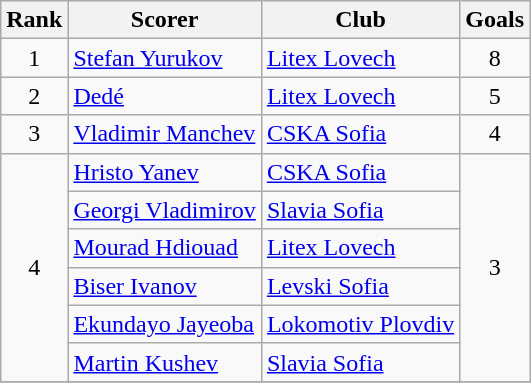<table class="wikitable" style="text-align:center">
<tr>
<th>Rank</th>
<th>Scorer</th>
<th>Club</th>
<th>Goals</th>
</tr>
<tr>
<td rowspan="1">1</td>
<td align="left"> <a href='#'>Stefan Yurukov</a></td>
<td align="left"><a href='#'>Litex Lovech</a></td>
<td rowspan="1">8</td>
</tr>
<tr>
<td rowspan="1">2</td>
<td align="left"> <a href='#'>Dedé</a></td>
<td align="left"><a href='#'>Litex Lovech</a></td>
<td rowspan="1">5</td>
</tr>
<tr>
<td rowspan="1">3</td>
<td align="left"> <a href='#'>Vladimir Manchev</a></td>
<td align="left"><a href='#'>CSKA Sofia</a></td>
<td rowspan="1">4</td>
</tr>
<tr>
<td rowspan="6">4</td>
<td align="left"> <a href='#'>Hristo Yanev</a></td>
<td align="left"><a href='#'>CSKA Sofia</a></td>
<td rowspan="6">3</td>
</tr>
<tr>
<td align="left"> <a href='#'>Georgi Vladimirov</a></td>
<td align="left"><a href='#'>Slavia Sofia</a></td>
</tr>
<tr>
<td align="left"> <a href='#'>Mourad Hdiouad</a></td>
<td align="left"><a href='#'>Litex Lovech</a></td>
</tr>
<tr>
<td align="left"> <a href='#'>Biser Ivanov</a></td>
<td align="left"><a href='#'>Levski Sofia</a></td>
</tr>
<tr>
<td align="left"> <a href='#'>Ekundayo Jayeoba</a></td>
<td align="left"><a href='#'>Lokomotiv Plovdiv</a></td>
</tr>
<tr>
<td align="left"> <a href='#'>Martin Kushev</a></td>
<td align="left"><a href='#'>Slavia Sofia</a></td>
</tr>
<tr>
</tr>
</table>
